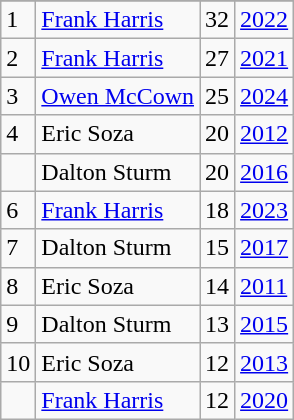<table class="wikitable">
<tr>
</tr>
<tr>
<td>1</td>
<td><a href='#'>Frank Harris</a></td>
<td>32</td>
<td><a href='#'>2022</a></td>
</tr>
<tr>
<td>2</td>
<td><a href='#'>Frank Harris</a></td>
<td>27</td>
<td><a href='#'>2021</a></td>
</tr>
<tr>
<td>3</td>
<td><a href='#'>Owen McCown</a></td>
<td>25</td>
<td><a href='#'>2024</a></td>
</tr>
<tr>
<td>4</td>
<td>Eric Soza</td>
<td>20</td>
<td><a href='#'>2012</a></td>
</tr>
<tr>
<td></td>
<td>Dalton Sturm</td>
<td>20</td>
<td><a href='#'>2016</a></td>
</tr>
<tr>
<td>6</td>
<td><a href='#'>Frank Harris</a></td>
<td>18</td>
<td><a href='#'>2023</a></td>
</tr>
<tr>
<td>7</td>
<td>Dalton Sturm</td>
<td>15</td>
<td><a href='#'>2017</a></td>
</tr>
<tr>
<td>8</td>
<td>Eric Soza</td>
<td>14</td>
<td><a href='#'>2011</a></td>
</tr>
<tr>
<td>9</td>
<td>Dalton Sturm</td>
<td>13</td>
<td><a href='#'>2015</a></td>
</tr>
<tr>
<td>10</td>
<td>Eric Soza</td>
<td>12</td>
<td><a href='#'>2013</a></td>
</tr>
<tr>
<td></td>
<td><a href='#'>Frank Harris</a></td>
<td>12</td>
<td><a href='#'>2020</a></td>
</tr>
</table>
